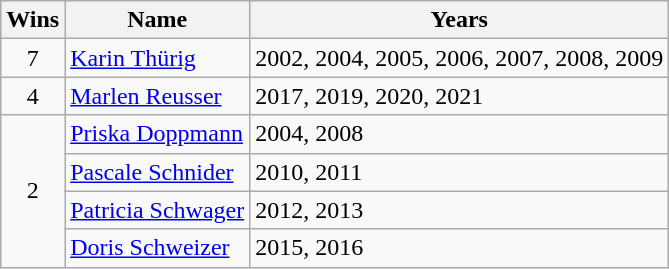<table class="wikitable">
<tr>
<th>Wins</th>
<th>Name</th>
<th>Years</th>
</tr>
<tr>
<td align=center>7</td>
<td><a href='#'>Karin Thürig</a></td>
<td align=left>2002, 2004, 2005, 2006, 2007, 2008, 2009</td>
</tr>
<tr>
<td align=center>4</td>
<td><a href='#'>Marlen Reusser</a></td>
<td align=left>2017, 2019, 2020, 2021</td>
</tr>
<tr>
<td align=center rowspan=4>2</td>
<td><a href='#'>Priska Doppmann</a></td>
<td align=left>2004, 2008</td>
</tr>
<tr>
<td><a href='#'>Pascale Schnider</a></td>
<td align=left>2010, 2011</td>
</tr>
<tr>
<td><a href='#'>Patricia Schwager</a></td>
<td align=left>2012, 2013</td>
</tr>
<tr>
<td><a href='#'>Doris Schweizer</a></td>
<td align=left>2015, 2016</td>
</tr>
</table>
